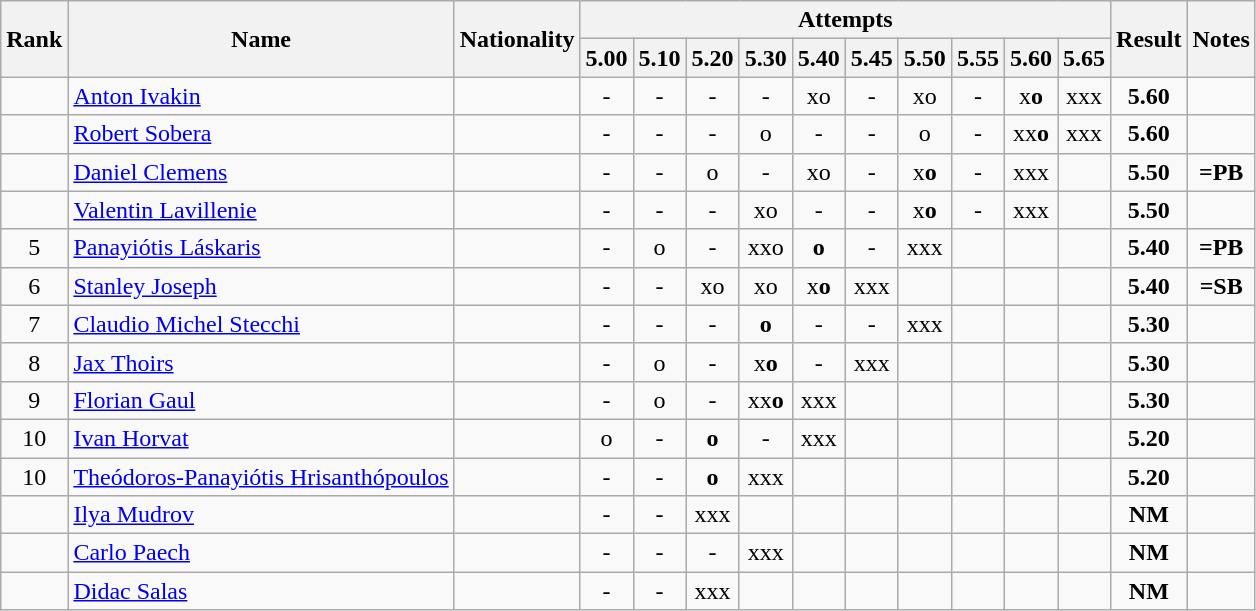<table class="wikitable sortable" style="text-align:center">
<tr>
<th rowspan=2>Rank</th>
<th rowspan=2>Name</th>
<th rowspan=2>Nationality</th>
<th colspan=10>Attempts</th>
<th rowspan=2>Result</th>
<th rowspan=2>Notes</th>
</tr>
<tr>
<th>5.00</th>
<th>5.10</th>
<th>5.20</th>
<th>5.30</th>
<th>5.40</th>
<th>5.45</th>
<th>5.50</th>
<th>5.55</th>
<th>5.60</th>
<th>5.65</th>
</tr>
<tr>
<td></td>
<td align=left><a href='#'>Anton Ivakin</a></td>
<td align=left></td>
<td>-</td>
<td>-</td>
<td>-</td>
<td>-</td>
<td>xo</td>
<td>-</td>
<td>xo</td>
<td>-</td>
<td>x<strong>o</strong></td>
<td>xxx</td>
<td><strong>5.60</strong></td>
<td></td>
</tr>
<tr>
<td></td>
<td align=left><a href='#'>Robert Sobera</a></td>
<td align=left></td>
<td>-</td>
<td>-</td>
<td>-</td>
<td>o</td>
<td>-</td>
<td>-</td>
<td>o</td>
<td>-</td>
<td>xx<strong>o</strong></td>
<td>xxx</td>
<td><strong>5.60</strong></td>
<td></td>
</tr>
<tr>
<td></td>
<td align=left><a href='#'>Daniel Clemens</a></td>
<td align=left></td>
<td>-</td>
<td>-</td>
<td>o</td>
<td>-</td>
<td>xo</td>
<td>-</td>
<td>x<strong>o</strong></td>
<td>-</td>
<td>xxx</td>
<td></td>
<td><strong>5.50</strong></td>
<td><strong>=PB</strong></td>
</tr>
<tr>
<td></td>
<td align=left><a href='#'>Valentin Lavillenie</a></td>
<td align=left></td>
<td>-</td>
<td>-</td>
<td>-</td>
<td>xo</td>
<td>-</td>
<td>-</td>
<td>x<strong>o</strong></td>
<td>-</td>
<td>xxx</td>
<td></td>
<td><strong>5.50</strong></td>
<td></td>
</tr>
<tr>
<td>5</td>
<td align=left><a href='#'>Panayiótis Láskaris</a></td>
<td align=left></td>
<td>-</td>
<td>o</td>
<td>-</td>
<td>xxo</td>
<td><strong>o</strong></td>
<td>-</td>
<td>xxx</td>
<td></td>
<td></td>
<td></td>
<td><strong>5.40</strong></td>
<td><strong>=PB</strong></td>
</tr>
<tr>
<td>6</td>
<td align=left><a href='#'>Stanley Joseph</a></td>
<td align=left></td>
<td>-</td>
<td>-</td>
<td>xo</td>
<td>xo</td>
<td>x<strong>o</strong></td>
<td>xxx</td>
<td></td>
<td></td>
<td></td>
<td></td>
<td><strong>5.40</strong></td>
<td><strong>=SB</strong></td>
</tr>
<tr>
<td>7</td>
<td align=left><a href='#'>Claudio Michel Stecchi</a></td>
<td align=left></td>
<td>-</td>
<td>-</td>
<td>-</td>
<td><strong>o</strong></td>
<td>-</td>
<td>-</td>
<td>xxx</td>
<td></td>
<td></td>
<td></td>
<td><strong>5.30</strong></td>
<td></td>
</tr>
<tr>
<td>8</td>
<td align=left><a href='#'>Jax Thoirs</a></td>
<td align=left></td>
<td>-</td>
<td>o</td>
<td>-</td>
<td>x<strong>o</strong></td>
<td>-</td>
<td>xxx</td>
<td></td>
<td></td>
<td></td>
<td></td>
<td><strong>5.30</strong></td>
<td></td>
</tr>
<tr>
<td>9</td>
<td align=left><a href='#'>Florian Gaul</a></td>
<td align=left></td>
<td>-</td>
<td>o</td>
<td>-</td>
<td>xx<strong>o</strong></td>
<td>xxx</td>
<td></td>
<td></td>
<td></td>
<td></td>
<td></td>
<td><strong>5.30</strong></td>
<td></td>
</tr>
<tr>
<td>10</td>
<td align=left><a href='#'>Ivan Horvat</a></td>
<td align=left></td>
<td>o</td>
<td>-</td>
<td><strong>o</strong></td>
<td>-</td>
<td>xxx</td>
<td></td>
<td></td>
<td></td>
<td></td>
<td></td>
<td><strong>5.20</strong></td>
<td></td>
</tr>
<tr>
<td>10</td>
<td align=left><a href='#'>Theódoros-Panayiótis Hrisanthópoulos</a></td>
<td align=left></td>
<td>-</td>
<td>-</td>
<td><strong>o</strong></td>
<td>xxx</td>
<td></td>
<td></td>
<td></td>
<td></td>
<td></td>
<td></td>
<td><strong>5.20</strong></td>
<td></td>
</tr>
<tr>
<td></td>
<td align=left><a href='#'>Ilya Mudrov</a></td>
<td align=left></td>
<td>-</td>
<td>-</td>
<td>xxx</td>
<td></td>
<td></td>
<td></td>
<td></td>
<td></td>
<td></td>
<td></td>
<td><strong>NM</strong></td>
<td></td>
</tr>
<tr>
<td></td>
<td align=left><a href='#'>Carlo Paech</a></td>
<td align=left></td>
<td>-</td>
<td>-</td>
<td>-</td>
<td>xxx</td>
<td></td>
<td></td>
<td></td>
<td></td>
<td></td>
<td></td>
<td><strong>NM</strong></td>
<td></td>
</tr>
<tr>
<td></td>
<td align=left><a href='#'>Didac Salas</a></td>
<td align=left></td>
<td>-</td>
<td>-</td>
<td>xxx</td>
<td></td>
<td></td>
<td></td>
<td></td>
<td></td>
<td></td>
<td></td>
<td><strong>NM</strong></td>
<td></td>
</tr>
</table>
